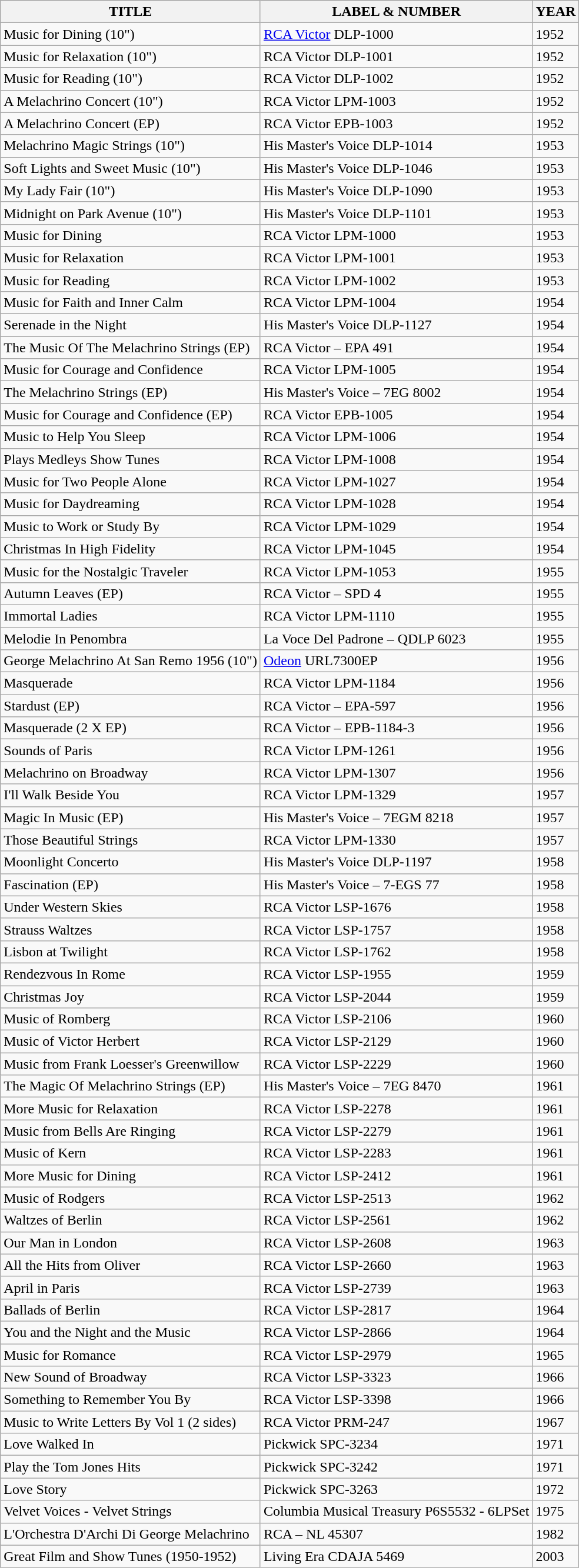<table class="wikitable">
<tr>
<th>TITLE</th>
<th>LABEL & NUMBER</th>
<th>YEAR</th>
</tr>
<tr>
<td>Music for Dining (10")</td>
<td><a href='#'>RCA Victor</a> DLP-1000</td>
<td>1952</td>
</tr>
<tr>
<td>Music for Relaxation (10")</td>
<td>RCA Victor DLP-1001</td>
<td>1952</td>
</tr>
<tr>
<td>Music for Reading (10")</td>
<td>RCA Victor DLP-1002</td>
<td>1952</td>
</tr>
<tr>
<td>A Melachrino Concert (10")</td>
<td>RCA Victor LPM-1003</td>
<td>1952</td>
</tr>
<tr>
<td>A Melachrino Concert (EP)</td>
<td>RCA Victor EPB-1003</td>
<td>1952</td>
</tr>
<tr>
<td>Melachrino Magic Strings (10")</td>
<td>His Master's Voice DLP-1014</td>
<td>1953</td>
</tr>
<tr>
<td>Soft Lights and Sweet Music (10")</td>
<td>His Master's Voice DLP-1046</td>
<td>1953</td>
</tr>
<tr>
<td>My Lady Fair (10")</td>
<td>His Master's Voice DLP-1090</td>
<td>1953</td>
</tr>
<tr>
<td>Midnight on Park Avenue (10")</td>
<td>His Master's Voice DLP-1101</td>
<td>1953</td>
</tr>
<tr>
<td>Music for Dining</td>
<td>RCA Victor LPM-1000</td>
<td>1953</td>
</tr>
<tr>
<td>Music for Relaxation</td>
<td>RCA Victor LPM-1001</td>
<td>1953</td>
</tr>
<tr>
<td>Music for Reading</td>
<td>RCA Victor LPM-1002</td>
<td>1953</td>
</tr>
<tr>
<td>Music for Faith and Inner Calm</td>
<td>RCA Victor LPM-1004</td>
<td>1954</td>
</tr>
<tr>
<td>Serenade in the Night</td>
<td>His Master's Voice DLP-1127</td>
<td>1954</td>
</tr>
<tr>
<td>The Music Of The Melachrino Strings (EP)</td>
<td>RCA Victor – EPA 491</td>
<td>1954</td>
</tr>
<tr>
<td>Music for Courage and Confidence</td>
<td>RCA Victor LPM-1005</td>
<td>1954</td>
</tr>
<tr>
<td>The Melachrino Strings (EP)</td>
<td>His Master's Voice – 7EG 8002</td>
<td>1954</td>
</tr>
<tr>
<td>Music for Courage and Confidence (EP)</td>
<td>RCA Victor EPB-1005</td>
<td>1954</td>
</tr>
<tr>
<td>Music to Help You Sleep</td>
<td>RCA Victor LPM-1006</td>
<td>1954</td>
</tr>
<tr>
<td>Plays Medleys Show Tunes</td>
<td>RCA Victor LPM-1008</td>
<td>1954</td>
</tr>
<tr>
<td>Music for Two People Alone</td>
<td>RCA Victor LPM-1027</td>
<td>1954</td>
</tr>
<tr>
<td>Music for Daydreaming</td>
<td>RCA Victor LPM-1028</td>
<td>1954</td>
</tr>
<tr>
<td>Music to Work or Study By</td>
<td>RCA Victor  LPM-1029</td>
<td>1954</td>
</tr>
<tr>
<td>Christmas In High Fidelity</td>
<td>RCA Victor  LPM-1045</td>
<td>1954</td>
</tr>
<tr>
<td>Music for the Nostalgic Traveler</td>
<td>RCA Victor  LPM-1053</td>
<td>1955</td>
</tr>
<tr>
<td>Autumn Leaves (EP)</td>
<td>RCA Victor – SPD 4</td>
<td>1955</td>
</tr>
<tr>
<td>Immortal Ladies</td>
<td>RCA Victor  LPM-1110</td>
<td>1955</td>
</tr>
<tr>
<td>Melodie In Penombra</td>
<td>La Voce Del Padrone – QDLP 6023</td>
<td>1955</td>
</tr>
<tr>
<td>George Melachrino At San Remo 1956 (10")</td>
<td><a href='#'>Odeon</a> URL7300EP</td>
<td>1956</td>
</tr>
<tr>
<td>Masquerade</td>
<td>RCA Victor LPM-1184</td>
<td>1956</td>
</tr>
<tr>
<td>Stardust (EP)</td>
<td>RCA Victor – EPA-597</td>
<td>1956</td>
</tr>
<tr>
<td>Masquerade (2 X EP)</td>
<td>RCA Victor – EPB-1184-3</td>
<td>1956</td>
</tr>
<tr>
<td>Sounds of Paris</td>
<td>RCA Victor LPM-1261</td>
<td>1956</td>
</tr>
<tr>
<td>Melachrino on Broadway</td>
<td>RCA Victor LPM-1307</td>
<td>1956</td>
</tr>
<tr>
<td>I'll Walk Beside You</td>
<td>RCA Victor LPM-1329</td>
<td>1957</td>
</tr>
<tr>
<td>Magic In Music (EP)</td>
<td>His Master's Voice – 7EGM 8218</td>
<td>1957</td>
</tr>
<tr>
<td>Those Beautiful Strings</td>
<td>RCA Victor LPM-1330</td>
<td>1957</td>
</tr>
<tr>
<td>Moonlight Concerto</td>
<td>His Master's Voice DLP-1197</td>
<td>1958</td>
</tr>
<tr>
<td>Fascination (EP)</td>
<td>His Master's Voice – 7-EGS 77</td>
<td>1958</td>
</tr>
<tr>
<td>Under Western Skies</td>
<td>RCA Victor LSP-1676</td>
<td>1958</td>
</tr>
<tr>
<td>Strauss Waltzes</td>
<td>RCA Victor LSP-1757</td>
<td>1958</td>
</tr>
<tr>
<td>Lisbon at Twilight</td>
<td>RCA Victor LSP-1762</td>
<td>1958</td>
</tr>
<tr>
<td>Rendezvous In Rome</td>
<td>RCA Victor LSP-1955</td>
<td>1959</td>
</tr>
<tr>
<td>Christmas Joy</td>
<td>RCA Victor LSP-2044</td>
<td>1959</td>
</tr>
<tr>
<td>Music of Romberg</td>
<td>RCA Victor LSP-2106</td>
<td>1960</td>
</tr>
<tr>
<td>Music of Victor Herbert</td>
<td>RCA Victor LSP-2129</td>
<td>1960</td>
</tr>
<tr>
<td>Music from Frank Loesser's Greenwillow</td>
<td>RCA Victor LSP-2229</td>
<td>1960</td>
</tr>
<tr>
<td>The Magic Of Melachrino Strings (EP)</td>
<td>His Master's Voice – 7EG 8470</td>
<td>1961</td>
</tr>
<tr>
<td>More Music for Relaxation</td>
<td>RCA Victor LSP-2278</td>
<td>1961</td>
</tr>
<tr>
<td>Music from Bells Are Ringing</td>
<td>RCA Victor LSP-2279</td>
<td>1961</td>
</tr>
<tr>
<td>Music of Kern</td>
<td>RCA Victor LSP-2283</td>
<td>1961</td>
</tr>
<tr>
<td>More Music for Dining</td>
<td>RCA Victor LSP-2412</td>
<td>1961</td>
</tr>
<tr>
<td>Music of Rodgers</td>
<td>RCA Victor LSP-2513</td>
<td>1962</td>
</tr>
<tr>
<td>Waltzes of Berlin</td>
<td>RCA Victor LSP-2561</td>
<td>1962</td>
</tr>
<tr>
<td>Our Man in London</td>
<td>RCA Victor LSP-2608</td>
<td>1963</td>
</tr>
<tr>
<td>All the Hits from Oliver</td>
<td>RCA Victor LSP-2660</td>
<td>1963</td>
</tr>
<tr>
<td>April in Paris</td>
<td>RCA Victor LSP-2739</td>
<td>1963</td>
</tr>
<tr>
<td>Ballads of Berlin</td>
<td>RCA Victor LSP-2817</td>
<td>1964</td>
</tr>
<tr>
<td>You and the Night and the Music</td>
<td>RCA Victor LSP-2866</td>
<td>1964</td>
</tr>
<tr>
<td>Music for Romance</td>
<td>RCA Victor LSP-2979</td>
<td>1965</td>
</tr>
<tr>
<td>New Sound of Broadway</td>
<td>RCA Victor LSP-3323</td>
<td>1966</td>
</tr>
<tr>
<td>Something to Remember You By</td>
<td>RCA Victor LSP-3398</td>
<td>1966</td>
</tr>
<tr>
<td>Music to Write Letters By Vol 1 (2 sides)</td>
<td>RCA Victor PRM-247</td>
<td>1967</td>
</tr>
<tr>
<td>Love Walked In</td>
<td>Pickwick SPC-3234</td>
<td>1971</td>
</tr>
<tr>
<td>Play the Tom Jones Hits</td>
<td>Pickwick SPC-3242</td>
<td>1971</td>
</tr>
<tr>
<td>Love Story</td>
<td>Pickwick SPC-3263</td>
<td>1972</td>
</tr>
<tr>
<td>Velvet Voices - Velvet Strings</td>
<td>Columbia Musical Treasury  P6S5532 - 6LPSet</td>
<td>1975</td>
</tr>
<tr>
<td>L'Orchestra D'Archi Di George Melachrino</td>
<td>RCA – NL 45307</td>
<td>1982</td>
</tr>
<tr>
<td>Great Film and Show Tunes (1950-1952)</td>
<td>Living Era CDAJA 5469</td>
<td>2003</td>
</tr>
</table>
